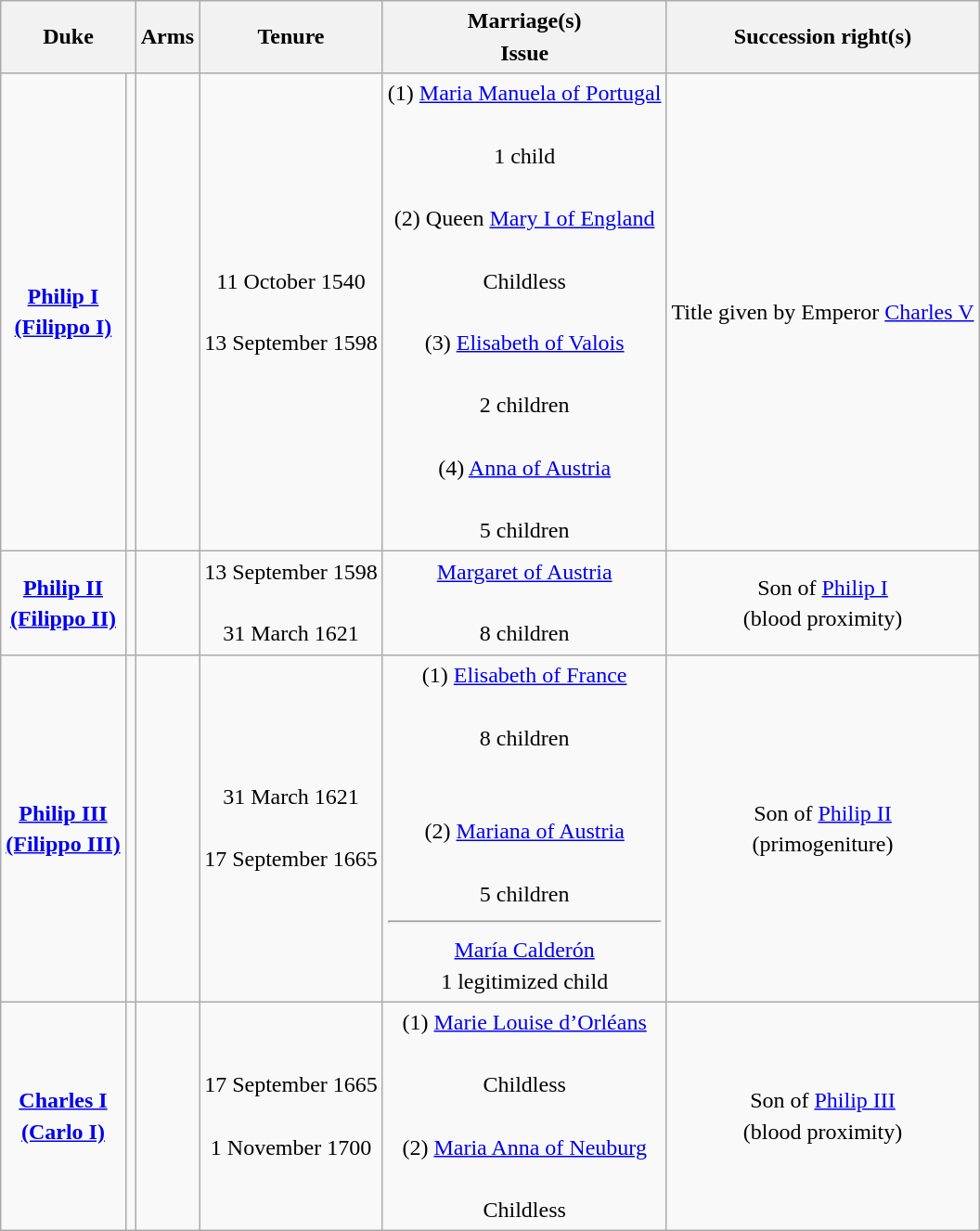<table class="wikitable" style="line-height:1.4em; text-align:center">
<tr>
<th colspan=2>Duke</th>
<th>Arms</th>
<th>Tenure</th>
<th>Marriage(s)<br>Issue</th>
<th>Succession right(s)</th>
</tr>
<tr>
<td><strong><a href='#'>Philip I<br><span><span>(Filippo I)</span></span></a></strong><br></td>
<td></td>
<td></td>
<td>11 October 1540<br><br>13 September 1598</td>
<td>(1) <a href='#'>Maria Manuela of Portugal</a><br><br>1 child<br><br>(2) Queen <a href='#'>Mary I of England</a><br><br>Childless<br><br>(3) <a href='#'>Elisabeth of Valois</a><br><br>2 children<br><br>(4) <a href='#'>Anna of Austria</a><br><br>5 children<br></td>
<td>Title given by Emperor <a href='#'>Charles V</a></td>
</tr>
<tr>
<td><strong><a href='#'>Philip II<br><span><span>(Filippo II)</span></span></a></strong><br></td>
<td></td>
<td></td>
<td>13 September 1598<br><br>31 March 1621</td>
<td><a href='#'>Margaret of Austria</a><br><br>8 children<br></td>
<td>Son of <a href='#'>Philip I</a><br>(blood proximity)</td>
</tr>
<tr>
<td><strong><a href='#'>Philip III<br><span><span>(Filippo III)</span></span></a></strong><br></td>
<td></td>
<td></td>
<td>31 March 1621<br><br>17 September 1665</td>
<td>(1) <a href='#'>Elisabeth of France</a><br><br>8 children<br><br><br>(2) <a href='#'>Mariana of Austria</a><br><br>5 children<br><hr><a href='#'>María Calderón</a><br>1 legitimized child</td>
<td>Son of <a href='#'>Philip II</a><br>(primogeniture)</td>
</tr>
<tr>
<td><strong><a href='#'>Charles I<br><span><span>(Carlo I)</span></span></a></strong><br></td>
<td></td>
<td></td>
<td>17 September 1665<br><br>1 November 1700</td>
<td>(1) <a href='#'>Marie Louise d’Orléans</a><br><br>Childless<br><br>(2) <a href='#'>Maria Anna of Neuburg</a><br><br>Childless</td>
<td>Son of <a href='#'>Philip III</a><br>(blood proximity)</td>
</tr>
</table>
